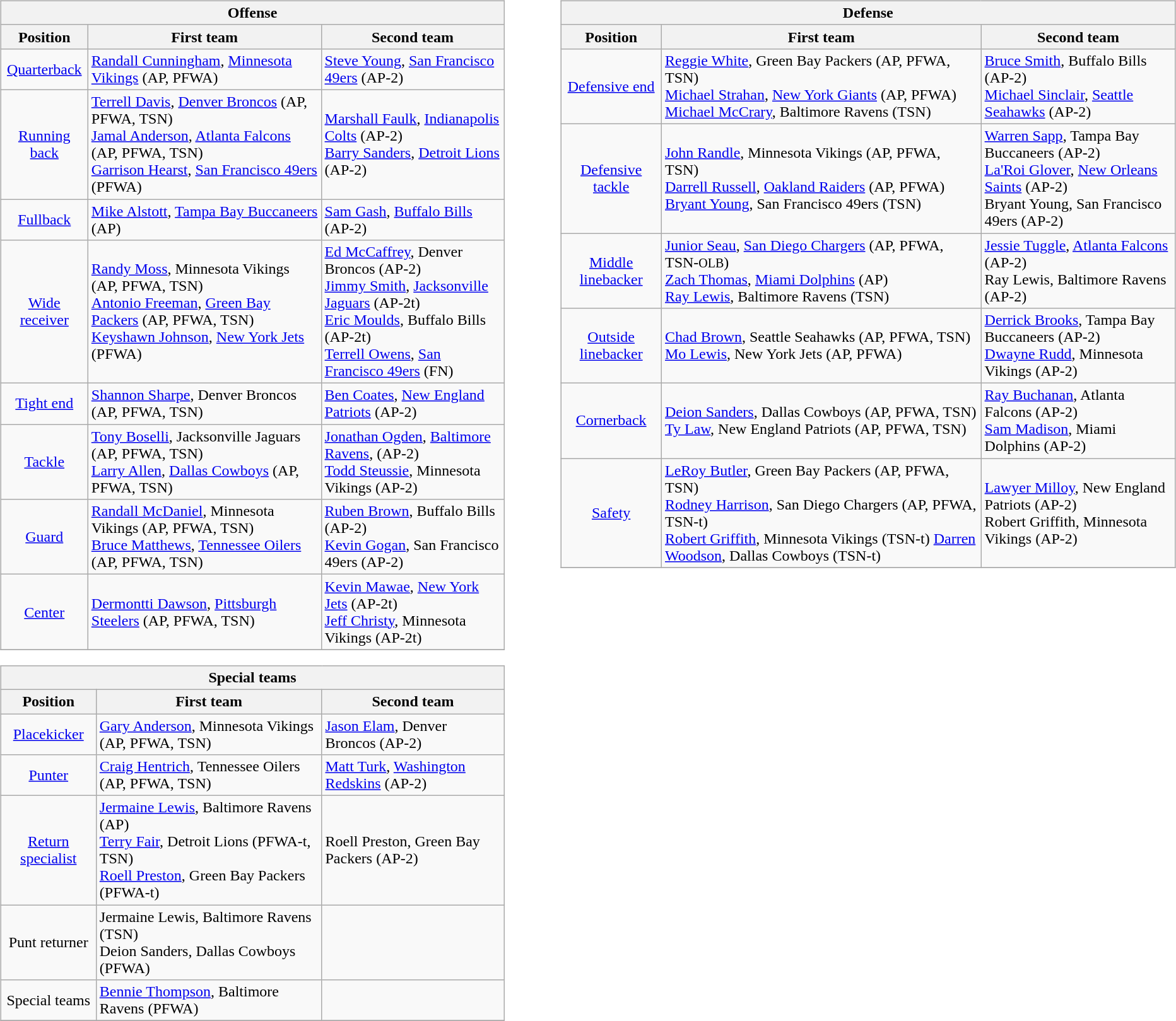<table border=0>
<tr valign="top">
<td><br><table class="wikitable">
<tr>
<th colspan=3>Offense</th>
</tr>
<tr>
<th>Position</th>
<th>First team</th>
<th>Second team</th>
</tr>
<tr>
<td align=center><a href='#'>Quarterback</a></td>
<td><a href='#'>Randall Cunningham</a>, <a href='#'>Minnesota Vikings</a> (AP, PFWA)</td>
<td><a href='#'>Steve Young</a>, <a href='#'>San Francisco 49ers</a> (AP-2)</td>
</tr>
<tr>
<td align=center><a href='#'>Running back</a></td>
<td><a href='#'>Terrell Davis</a>, <a href='#'>Denver Broncos</a> (AP, PFWA, TSN)<br><a href='#'>Jamal Anderson</a>, <a href='#'>Atlanta Falcons</a> (AP, PFWA, TSN)<br><a href='#'>Garrison Hearst</a>, <a href='#'>San Francisco 49ers</a> (PFWA)</td>
<td><a href='#'>Marshall Faulk</a>, <a href='#'>Indianapolis Colts</a> (AP-2)<br> <a href='#'>Barry Sanders</a>, <a href='#'>Detroit Lions</a> (AP-2)</td>
</tr>
<tr>
<td align=center><a href='#'>Fullback</a></td>
<td><a href='#'>Mike Alstott</a>, <a href='#'>Tampa Bay Buccaneers</a> (AP)</td>
<td><a href='#'>Sam Gash</a>, <a href='#'>Buffalo Bills</a> (AP-2)</td>
</tr>
<tr>
<td align=center><a href='#'>Wide receiver</a></td>
<td><a href='#'>Randy Moss</a>, Minnesota Vikings (AP, PFWA, TSN)  <br> <a href='#'>Antonio Freeman</a>, <a href='#'>Green Bay Packers</a> (AP, PFWA, TSN) <br> <a href='#'>Keyshawn Johnson</a>, <a href='#'>New York Jets</a> (PFWA)</td>
<td><a href='#'>Ed McCaffrey</a>, Denver Broncos (AP-2)<br> <a href='#'>Jimmy Smith</a>, <a href='#'>Jacksonville Jaguars</a> (AP-2t)<br><a href='#'>Eric Moulds</a>, Buffalo Bills (AP-2t)<br><a href='#'>Terrell Owens</a>, <a href='#'>San Francisco 49ers</a> (FN)</td>
</tr>
<tr>
<td align=center><a href='#'>Tight end</a></td>
<td><a href='#'>Shannon Sharpe</a>, Denver Broncos (AP, PFWA, TSN)</td>
<td><a href='#'>Ben Coates</a>, <a href='#'>New England Patriots</a> (AP-2)</td>
</tr>
<tr>
<td align=center><a href='#'>Tackle</a></td>
<td><a href='#'>Tony Boselli</a>, Jacksonville Jaguars (AP, PFWA, TSN)<br><a href='#'>Larry Allen</a>, <a href='#'>Dallas Cowboys</a> (AP, PFWA, TSN)</td>
<td><a href='#'>Jonathan Ogden</a>, <a href='#'>Baltimore Ravens</a>,  (AP-2)<br><a href='#'>Todd Steussie</a>, Minnesota Vikings (AP-2)</td>
</tr>
<tr>
<td align=center><a href='#'>Guard</a></td>
<td><a href='#'>Randall McDaniel</a>, Minnesota Vikings (AP, PFWA, TSN)<br><a href='#'>Bruce Matthews</a>, <a href='#'>Tennessee Oilers</a> (AP, PFWA, TSN)</td>
<td><a href='#'>Ruben Brown</a>, Buffalo Bills (AP-2)  <br><a href='#'>Kevin Gogan</a>, San Francisco 49ers (AP-2)</td>
</tr>
<tr>
<td align=center><a href='#'>Center</a></td>
<td><a href='#'>Dermontti Dawson</a>, <a href='#'>Pittsburgh Steelers</a> (AP, PFWA, TSN)</td>
<td><a href='#'>Kevin Mawae</a>, <a href='#'>New York Jets</a> (AP-2t) <br><a href='#'>Jeff Christy</a>, Minnesota Vikings (AP-2t)</td>
</tr>
<tr>
</tr>
</table>
<table class="wikitable">
<tr>
<th colspan=3>Special teams</th>
</tr>
<tr>
<th>Position</th>
<th>First team</th>
<th>Second team</th>
</tr>
<tr>
<td align=center><a href='#'>Placekicker</a></td>
<td><a href='#'>Gary Anderson</a>, Minnesota Vikings (AP, PFWA, TSN)</td>
<td><a href='#'>Jason Elam</a>, Denver Broncos (AP-2)</td>
</tr>
<tr>
<td align=center><a href='#'>Punter</a></td>
<td><a href='#'>Craig Hentrich</a>, Tennessee Oilers (AP, PFWA, TSN)</td>
<td><a href='#'>Matt Turk</a>, <a href='#'>Washington Redskins</a> (AP-2)</td>
</tr>
<tr>
<td align=center><a href='#'>Return specialist</a></td>
<td><a href='#'>Jermaine Lewis</a>, Baltimore Ravens (AP) <br> <a href='#'>Terry Fair</a>, Detroit Lions (PFWA-t, TSN) <br> <a href='#'>Roell Preston</a>, Green Bay Packers (PFWA-t)</td>
<td>Roell Preston, Green Bay Packers (AP-2)</td>
</tr>
<tr>
<td align=center>Punt returner</td>
<td>Jermaine Lewis, Baltimore Ravens (TSN) <br>Deion Sanders, Dallas Cowboys (PFWA)</td>
<td></td>
</tr>
<tr>
<td align=center>Special teams</td>
<td><a href='#'>Bennie Thompson</a>, Baltimore Ravens (PFWA)</td>
<td></td>
</tr>
<tr>
</tr>
</table>
</td>
<td style="padding-left:40px;"><br><table class="wikitable">
<tr>
<th colspan=3>Defense</th>
</tr>
<tr>
<th>Position</th>
<th>First team</th>
<th>Second team</th>
</tr>
<tr>
<td align=center><a href='#'>Defensive end</a></td>
<td><a href='#'>Reggie White</a>, Green Bay Packers (AP, PFWA, TSN) <br>  <a href='#'>Michael Strahan</a>, <a href='#'>New York Giants</a> (AP, PFWA)<br><a href='#'>Michael McCrary</a>, Baltimore Ravens (TSN)</td>
<td><a href='#'>Bruce Smith</a>, Buffalo Bills (AP-2) <br> <a href='#'>Michael Sinclair</a>, <a href='#'>Seattle Seahawks</a> (AP-2)</td>
</tr>
<tr>
<td align=center><a href='#'>Defensive tackle</a></td>
<td><a href='#'>John Randle</a>, Minnesota Vikings (AP, PFWA, TSN)<br> <a href='#'>Darrell Russell</a>, <a href='#'>Oakland Raiders</a> (AP, PFWA)<br><a href='#'>Bryant Young</a>, San Francisco 49ers (TSN)</td>
<td><a href='#'>Warren Sapp</a>, Tampa Bay Buccaneers (AP-2)  <br> <a href='#'>La'Roi Glover</a>, <a href='#'>New Orleans Saints</a> (AP-2)<br>Bryant Young, San Francisco 49ers (AP-2)</td>
</tr>
<tr>
<td align=center><a href='#'>Middle linebacker</a></td>
<td><a href='#'>Junior Seau</a>, <a href='#'>San Diego Chargers</a> (AP, PFWA, TSN-<small>OLB</small>) <br><a href='#'>Zach Thomas</a>, <a href='#'>Miami Dolphins</a> (AP)<br> <a href='#'>Ray Lewis</a>, Baltimore Ravens (TSN)</td>
<td><a href='#'>Jessie Tuggle</a>, <a href='#'>Atlanta Falcons</a> (AP-2) <br> Ray Lewis, Baltimore Ravens (AP-2)</td>
</tr>
<tr>
<td align=center><a href='#'>Outside linebacker</a></td>
<td><a href='#'>Chad Brown</a>, Seattle Seahawks (AP, PFWA, TSN)<br> <a href='#'>Mo Lewis</a>, New York Jets (AP, PFWA)</td>
<td><a href='#'>Derrick Brooks</a>, Tampa Bay Buccaneers (AP-2)<br> <a href='#'>Dwayne Rudd</a>, Minnesota Vikings (AP-2)</td>
</tr>
<tr>
<td align=center><a href='#'>Cornerback</a></td>
<td><a href='#'>Deion Sanders</a>, Dallas Cowboys (AP, PFWA, TSN) <br> <a href='#'>Ty Law</a>, New England Patriots (AP, PFWA, TSN)</td>
<td><a href='#'>Ray Buchanan</a>, Atlanta Falcons (AP-2) <br>  <a href='#'>Sam Madison</a>, Miami Dolphins (AP-2)</td>
</tr>
<tr>
<td align=center><a href='#'>Safety</a></td>
<td><a href='#'>LeRoy Butler</a>, Green Bay Packers (AP, PFWA, TSN)<br><a href='#'>Rodney Harrison</a>, San Diego Chargers (AP, PFWA, TSN-t)<br> <a href='#'>Robert Griffith</a>, Minnesota Vikings (TSN-t) <a href='#'>Darren Woodson</a>, Dallas Cowboys (TSN-t)</td>
<td><a href='#'>Lawyer Milloy</a>, New England Patriots (AP-2) <br> Robert Griffith, Minnesota Vikings (AP-2)</td>
</tr>
<tr>
</tr>
</table>
</td>
</tr>
</table>
